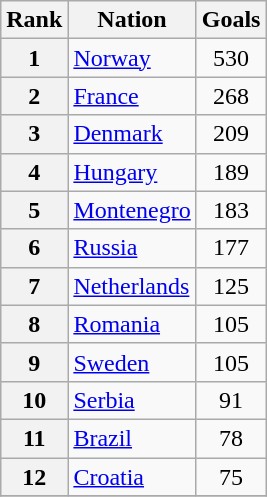<table class="wikitable">
<tr>
<th>Rank</th>
<th>Nation</th>
<th>Goals</th>
</tr>
<tr>
<th>1</th>
<td> <a href='#'>Norway</a></td>
<td align="center">530</td>
</tr>
<tr>
<th>2</th>
<td> <a href='#'>France</a></td>
<td align="center">268</td>
</tr>
<tr>
<th>3</th>
<td> <a href='#'>Denmark</a></td>
<td align="center">209</td>
</tr>
<tr>
<th>4</th>
<td> <a href='#'>Hungary</a></td>
<td align="center">189</td>
</tr>
<tr>
<th>5</th>
<td> <a href='#'>Montenegro</a></td>
<td align="center">183</td>
</tr>
<tr>
<th>6</th>
<td> <a href='#'>Russia</a></td>
<td align="center">177</td>
</tr>
<tr>
<th>7</th>
<td> <a href='#'>Netherlands</a></td>
<td align="center">125</td>
</tr>
<tr>
<th>8</th>
<td> <a href='#'>Romania</a></td>
<td align="center">105</td>
</tr>
<tr>
<th>9</th>
<td> <a href='#'>Sweden</a></td>
<td align="center">105</td>
</tr>
<tr>
<th>10</th>
<td> <a href='#'>Serbia</a></td>
<td align="center">91</td>
</tr>
<tr>
<th>11</th>
<td> <a href='#'>Brazil</a></td>
<td align="center">78</td>
</tr>
<tr>
<th>12</th>
<td> <a href='#'>Croatia</a></td>
<td align="center">75</td>
</tr>
<tr>
</tr>
</table>
